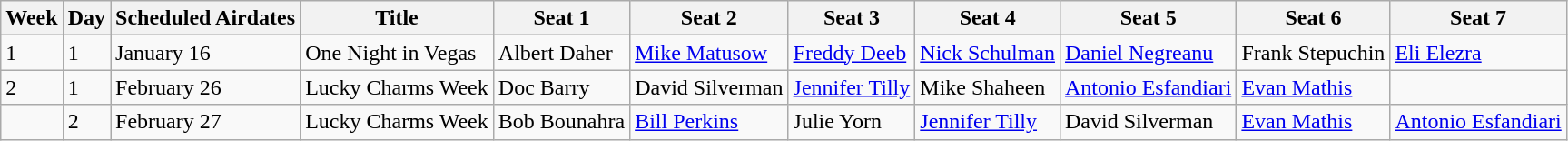<table class="wikitable" >
<tr>
<th>Week</th>
<th>Day</th>
<th>Scheduled Airdates</th>
<th>Title</th>
<th>Seat 1</th>
<th>Seat 2</th>
<th>Seat 3</th>
<th>Seat 4</th>
<th>Seat 5</th>
<th>Seat 6</th>
<th>Seat 7</th>
</tr>
<tr>
<td>1</td>
<td>1</td>
<td>January 16</td>
<td>One Night in Vegas</td>
<td>Albert Daher</td>
<td><a href='#'>Mike Matusow</a></td>
<td><a href='#'>Freddy Deeb</a></td>
<td><a href='#'>Nick Schulman</a></td>
<td><a href='#'>Daniel Negreanu</a></td>
<td>Frank Stepuchin</td>
<td><a href='#'>Eli Elezra</a></td>
</tr>
<tr>
<td>2</td>
<td>1</td>
<td>February 26</td>
<td>Lucky Charms Week</td>
<td>Doc Barry</td>
<td>David Silverman</td>
<td><a href='#'>Jennifer Tilly</a></td>
<td>Mike Shaheen</td>
<td><a href='#'>Antonio Esfandiari</a></td>
<td><a href='#'>Evan Mathis</a></td>
<td></td>
</tr>
<tr>
<td></td>
<td>2</td>
<td>February 27</td>
<td>Lucky Charms Week</td>
<td>Bob Bounahra</td>
<td><a href='#'>Bill Perkins</a></td>
<td>Julie Yorn</td>
<td><a href='#'>Jennifer Tilly</a></td>
<td>David Silverman</td>
<td><a href='#'>Evan Mathis</a></td>
<td><a href='#'>Antonio Esfandiari</a></td>
</tr>
</table>
